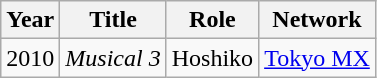<table class="wikitable">
<tr>
<th>Year</th>
<th>Title</th>
<th>Role</th>
<th>Network</th>
</tr>
<tr>
<td>2010</td>
<td><em>Musical 3</em></td>
<td>Hoshiko</td>
<td><a href='#'>Tokyo MX</a></td>
</tr>
</table>
